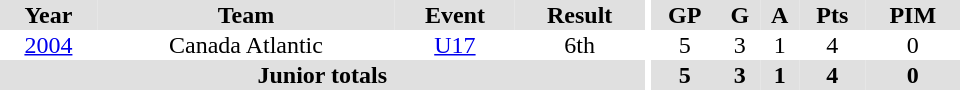<table border="0" cellpadding="1" cellspacing="0" ID="Table3" style="text-align:center; width:40em">
<tr ALIGN="center" bgcolor="#e0e0e0">
<th>Year</th>
<th>Team</th>
<th>Event</th>
<th>Result</th>
<th rowspan="99" bgcolor="#ffffff"></th>
<th>GP</th>
<th>G</th>
<th>A</th>
<th>Pts</th>
<th>PIM</th>
</tr>
<tr>
<td><a href='#'>2004</a></td>
<td>Canada Atlantic</td>
<td><a href='#'>U17</a></td>
<td>6th</td>
<td>5</td>
<td>3</td>
<td>1</td>
<td>4</td>
<td>0</td>
</tr>
<tr bgcolor="#e0e0e0">
<th colspan="4">Junior totals</th>
<th>5</th>
<th>3</th>
<th>1</th>
<th>4</th>
<th>0</th>
</tr>
</table>
